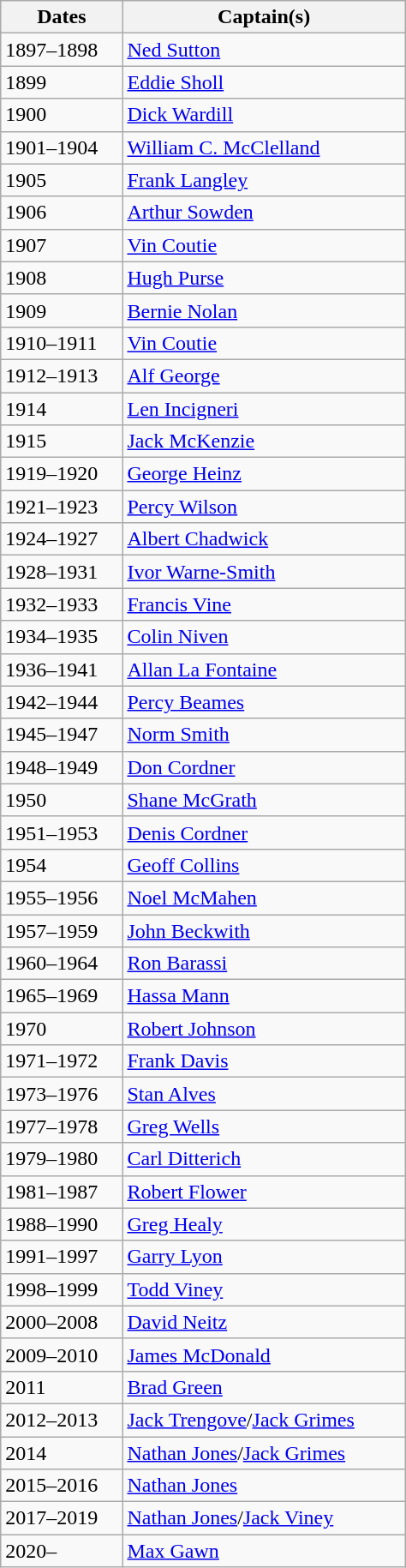<table class="wikitable sortable" width="25%">
<tr>
<th>Dates</th>
<th>Captain(s)</th>
</tr>
<tr>
<td>1897–1898</td>
<td><a href='#'>Ned Sutton</a></td>
</tr>
<tr>
<td>1899</td>
<td><a href='#'>Eddie Sholl</a></td>
</tr>
<tr>
<td>1900</td>
<td><a href='#'>Dick Wardill</a></td>
</tr>
<tr>
<td>1901–1904</td>
<td><a href='#'>William C. McClelland</a></td>
</tr>
<tr>
<td>1905</td>
<td><a href='#'>Frank Langley</a></td>
</tr>
<tr>
<td>1906</td>
<td><a href='#'>Arthur Sowden</a></td>
</tr>
<tr>
<td>1907</td>
<td><a href='#'>Vin Coutie</a></td>
</tr>
<tr>
<td>1908</td>
<td><a href='#'>Hugh Purse</a></td>
</tr>
<tr>
<td>1909</td>
<td><a href='#'>Bernie Nolan</a></td>
</tr>
<tr>
<td>1910–1911</td>
<td><a href='#'>Vin Coutie</a></td>
</tr>
<tr>
<td>1912–1913</td>
<td><a href='#'>Alf George</a></td>
</tr>
<tr>
<td>1914</td>
<td><a href='#'>Len Incigneri</a></td>
</tr>
<tr>
<td>1915</td>
<td><a href='#'>Jack McKenzie</a></td>
</tr>
<tr>
<td>1919–1920</td>
<td><a href='#'>George Heinz</a></td>
</tr>
<tr>
<td>1921–1923</td>
<td><a href='#'>Percy Wilson</a></td>
</tr>
<tr>
<td>1924–1927</td>
<td><a href='#'>Albert Chadwick</a></td>
</tr>
<tr>
<td>1928–1931</td>
<td><a href='#'>Ivor Warne-Smith</a></td>
</tr>
<tr>
<td>1932–1933</td>
<td><a href='#'>Francis Vine</a></td>
</tr>
<tr>
<td>1934–1935</td>
<td><a href='#'>Colin Niven</a></td>
</tr>
<tr>
<td>1936–1941</td>
<td><a href='#'>Allan La Fontaine</a></td>
</tr>
<tr>
<td>1942–1944</td>
<td><a href='#'>Percy Beames</a></td>
</tr>
<tr>
<td>1945–1947</td>
<td><a href='#'>Norm Smith</a></td>
</tr>
<tr>
<td>1948–1949</td>
<td><a href='#'>Don Cordner</a></td>
</tr>
<tr>
<td>1950</td>
<td><a href='#'>Shane McGrath</a></td>
</tr>
<tr>
<td>1951–1953</td>
<td><a href='#'>Denis Cordner</a></td>
</tr>
<tr>
<td>1954</td>
<td><a href='#'>Geoff Collins</a></td>
</tr>
<tr>
<td>1955–1956</td>
<td><a href='#'>Noel McMahen</a></td>
</tr>
<tr>
<td>1957–1959</td>
<td><a href='#'>John Beckwith</a></td>
</tr>
<tr>
<td>1960–1964</td>
<td><a href='#'>Ron Barassi</a></td>
</tr>
<tr>
<td>1965–1969</td>
<td><a href='#'>Hassa Mann</a></td>
</tr>
<tr>
<td>1970</td>
<td><a href='#'>Robert Johnson</a></td>
</tr>
<tr>
<td>1971–1972</td>
<td><a href='#'>Frank Davis</a></td>
</tr>
<tr>
<td>1973–1976</td>
<td><a href='#'>Stan Alves</a></td>
</tr>
<tr>
<td>1977–1978</td>
<td><a href='#'>Greg Wells</a></td>
</tr>
<tr>
<td>1979–1980</td>
<td><a href='#'>Carl Ditterich</a></td>
</tr>
<tr>
<td>1981–1987</td>
<td><a href='#'>Robert Flower</a></td>
</tr>
<tr>
<td>1988–1990</td>
<td><a href='#'>Greg Healy</a></td>
</tr>
<tr>
<td>1991–1997</td>
<td><a href='#'>Garry Lyon</a></td>
</tr>
<tr>
<td>1998–1999</td>
<td><a href='#'>Todd Viney</a></td>
</tr>
<tr>
<td>2000–2008</td>
<td><a href='#'>David Neitz</a></td>
</tr>
<tr>
<td>2009–2010</td>
<td><a href='#'>James McDonald</a></td>
</tr>
<tr>
<td>2011</td>
<td><a href='#'>Brad Green</a></td>
</tr>
<tr>
<td>2012–2013</td>
<td><a href='#'>Jack Trengove</a>/<a href='#'>Jack Grimes</a></td>
</tr>
<tr>
<td>2014</td>
<td><a href='#'>Nathan Jones</a>/<a href='#'>Jack Grimes</a></td>
</tr>
<tr>
<td>2015–2016</td>
<td><a href='#'>Nathan Jones</a></td>
</tr>
<tr>
<td>2017–2019</td>
<td><a href='#'>Nathan Jones</a>/<a href='#'>Jack Viney</a></td>
</tr>
<tr>
<td>2020–</td>
<td><a href='#'>Max Gawn</a></td>
</tr>
</table>
